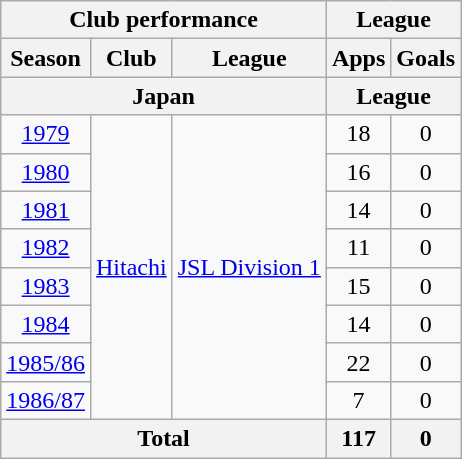<table class="wikitable" style="text-align:center;">
<tr>
<th colspan=3>Club performance</th>
<th colspan=2>League</th>
</tr>
<tr>
<th>Season</th>
<th>Club</th>
<th>League</th>
<th>Apps</th>
<th>Goals</th>
</tr>
<tr>
<th colspan=3>Japan</th>
<th colspan=2>League</th>
</tr>
<tr>
<td><a href='#'>1979</a></td>
<td rowspan="8"><a href='#'>Hitachi</a></td>
<td rowspan="8"><a href='#'>JSL Division 1</a></td>
<td>18</td>
<td>0</td>
</tr>
<tr>
<td><a href='#'>1980</a></td>
<td>16</td>
<td>0</td>
</tr>
<tr>
<td><a href='#'>1981</a></td>
<td>14</td>
<td>0</td>
</tr>
<tr>
<td><a href='#'>1982</a></td>
<td>11</td>
<td>0</td>
</tr>
<tr>
<td><a href='#'>1983</a></td>
<td>15</td>
<td>0</td>
</tr>
<tr>
<td><a href='#'>1984</a></td>
<td>14</td>
<td>0</td>
</tr>
<tr>
<td><a href='#'>1985/86</a></td>
<td>22</td>
<td>0</td>
</tr>
<tr>
<td><a href='#'>1986/87</a></td>
<td>7</td>
<td>0</td>
</tr>
<tr>
<th colspan=3>Total</th>
<th>117</th>
<th>0</th>
</tr>
</table>
